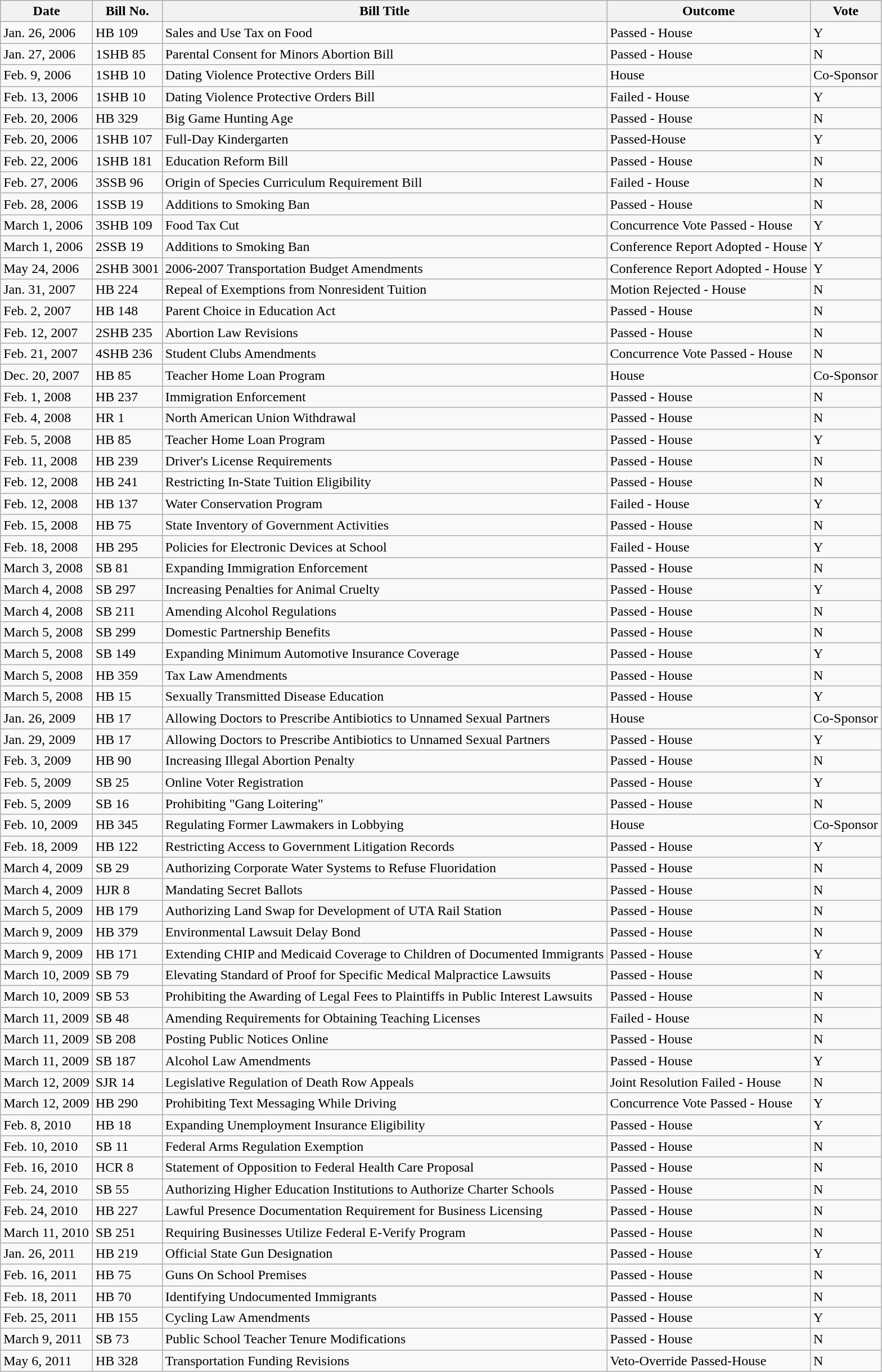<table class="wikitable">
<tr>
<th>Date</th>
<th>Bill No.</th>
<th>Bill Title</th>
<th>Outcome</th>
<th>Vote</th>
</tr>
<tr>
<td>Jan. 26, 2006</td>
<td>HB 109</td>
<td>Sales and Use Tax on Food</td>
<td>Passed - House</td>
<td>Y</td>
</tr>
<tr>
<td>Jan. 27, 2006</td>
<td>1SHB 85</td>
<td>Parental Consent for Minors Abortion Bill</td>
<td>Passed - House</td>
<td>N</td>
</tr>
<tr>
<td>Feb. 9, 2006</td>
<td>1SHB 10</td>
<td>Dating Violence Protective Orders Bill</td>
<td>House</td>
<td>Co-Sponsor</td>
</tr>
<tr>
<td>Feb. 13, 2006</td>
<td>1SHB 10</td>
<td>Dating Violence Protective Orders Bill</td>
<td>Failed - House</td>
<td>Y</td>
</tr>
<tr>
<td>Feb. 20, 2006</td>
<td>HB 329</td>
<td>Big Game Hunting Age</td>
<td>Passed - House</td>
<td>N</td>
</tr>
<tr>
<td>Feb. 20, 2006</td>
<td>1SHB 107</td>
<td>Full-Day Kindergarten</td>
<td>Passed-House</td>
<td>Y</td>
</tr>
<tr>
<td>Feb. 22, 2006</td>
<td>1SHB 181</td>
<td>Education Reform Bill</td>
<td>Passed - House</td>
<td>N</td>
</tr>
<tr>
<td>Feb. 27, 2006</td>
<td>3SSB 96</td>
<td>Origin of Species Curriculum Requirement Bill</td>
<td>Failed - House</td>
<td>N</td>
</tr>
<tr>
<td>Feb. 28, 2006</td>
<td>1SSB 19</td>
<td>Additions to Smoking Ban</td>
<td>Passed - House</td>
<td>N</td>
</tr>
<tr>
<td>March 1, 2006</td>
<td>3SHB 109</td>
<td>Food Tax Cut</td>
<td>Concurrence Vote Passed - House</td>
<td>Y</td>
</tr>
<tr>
<td>March 1, 2006</td>
<td>2SSB 19</td>
<td>Additions to Smoking Ban</td>
<td>Conference Report Adopted - House</td>
<td>Y</td>
</tr>
<tr>
<td>May 24, 2006</td>
<td>2SHB 3001</td>
<td>2006-2007 Transportation Budget Amendments</td>
<td>Conference Report Adopted - House</td>
<td>Y</td>
</tr>
<tr>
<td>Jan. 31, 2007</td>
<td>HB 224</td>
<td>Repeal of Exemptions from Nonresident Tuition</td>
<td>Motion Rejected - House</td>
<td>N</td>
</tr>
<tr>
<td>Feb. 2, 2007</td>
<td>HB 148</td>
<td>Parent Choice in Education Act</td>
<td>Passed - House</td>
<td>N</td>
</tr>
<tr>
<td>Feb. 12, 2007</td>
<td>2SHB 235</td>
<td>Abortion Law Revisions</td>
<td>Passed - House</td>
<td>N</td>
</tr>
<tr>
<td>Feb. 21, 2007</td>
<td>4SHB 236</td>
<td>Student Clubs Amendments</td>
<td>Concurrence Vote Passed - House</td>
<td>N</td>
</tr>
<tr>
<td>Dec. 20, 2007</td>
<td>HB 85</td>
<td>Teacher Home Loan Program</td>
<td>House</td>
<td>Co-Sponsor</td>
</tr>
<tr>
<td>Feb. 1, 2008</td>
<td>HB 237</td>
<td>Immigration Enforcement</td>
<td>Passed - House</td>
<td>N</td>
</tr>
<tr>
<td>Feb. 4, 2008</td>
<td>HR 1</td>
<td>North American Union Withdrawal</td>
<td>Passed - House</td>
<td>N</td>
</tr>
<tr>
<td>Feb. 5, 2008</td>
<td>HB 85</td>
<td>Teacher Home Loan Program</td>
<td>Passed - House</td>
<td>Y</td>
</tr>
<tr>
<td>Feb. 11, 2008</td>
<td>HB 239</td>
<td>Driver's License Requirements</td>
<td>Passed - House</td>
<td>N</td>
</tr>
<tr>
<td>Feb. 12, 2008</td>
<td>HB 241</td>
<td>Restricting In-State Tuition Eligibility</td>
<td>Passed - House</td>
<td>N</td>
</tr>
<tr>
<td>Feb. 12, 2008</td>
<td>HB 137</td>
<td>Water Conservation Program</td>
<td>Failed - House</td>
<td>Y</td>
</tr>
<tr>
<td>Feb. 15, 2008</td>
<td>HB 75</td>
<td>State Inventory of Government Activities</td>
<td>Passed - House</td>
<td>N</td>
</tr>
<tr>
<td>Feb. 18, 2008</td>
<td>HB 295</td>
<td>Policies for Electronic Devices at School</td>
<td>Failed - House</td>
<td>Y</td>
</tr>
<tr>
<td>March 3, 2008</td>
<td>SB 81</td>
<td>Expanding Immigration Enforcement</td>
<td>Passed - House</td>
<td>N</td>
</tr>
<tr>
<td>March 4, 2008</td>
<td>SB 297</td>
<td>Increasing Penalties for Animal Cruelty</td>
<td>Passed - House</td>
<td>Y</td>
</tr>
<tr>
<td>March 4, 2008</td>
<td>SB 211</td>
<td>Amending Alcohol Regulations</td>
<td>Passed - House</td>
<td>N</td>
</tr>
<tr>
<td>March 5, 2008</td>
<td>SB 299</td>
<td>Domestic Partnership Benefits</td>
<td>Passed - House</td>
<td>N</td>
</tr>
<tr>
<td>March 5, 2008</td>
<td>SB 149</td>
<td>Expanding Minimum Automotive Insurance Coverage</td>
<td>Passed - House</td>
<td>Y</td>
</tr>
<tr>
<td>March 5, 2008</td>
<td>HB 359</td>
<td>Tax Law Amendments</td>
<td>Passed - House</td>
<td>N</td>
</tr>
<tr>
<td>March 5, 2008</td>
<td>HB 15</td>
<td>Sexually Transmitted Disease Education</td>
<td>Passed - House</td>
<td>Y</td>
</tr>
<tr>
<td>Jan. 26, 2009</td>
<td>HB 17</td>
<td>Allowing Doctors to Prescribe Antibiotics to Unnamed Sexual Partners</td>
<td>House</td>
<td>Co-Sponsor</td>
</tr>
<tr>
<td>Jan. 29, 2009</td>
<td>HB 17</td>
<td>Allowing Doctors to Prescribe Antibiotics to Unnamed Sexual Partners</td>
<td>Passed - House</td>
<td>Y</td>
</tr>
<tr>
<td>Feb. 3, 2009</td>
<td>HB 90</td>
<td>Increasing Illegal Abortion Penalty</td>
<td>Passed - House</td>
<td>N</td>
</tr>
<tr>
<td>Feb. 5, 2009</td>
<td>SB 25</td>
<td>Online Voter Registration</td>
<td>Passed - House</td>
<td>Y</td>
</tr>
<tr>
<td>Feb. 5, 2009</td>
<td>SB 16</td>
<td>Prohibiting "Gang Loitering"</td>
<td>Passed - House</td>
<td>N</td>
</tr>
<tr>
<td>Feb. 10, 2009</td>
<td>HB 345</td>
<td>Regulating Former Lawmakers in Lobbying</td>
<td>House</td>
<td>Co-Sponsor</td>
</tr>
<tr>
<td>Feb. 18, 2009</td>
<td>HB 122</td>
<td>Restricting Access to Government Litigation Records</td>
<td>Passed - House</td>
<td>Y</td>
</tr>
<tr>
<td>March 4, 2009</td>
<td>SB 29</td>
<td>Authorizing Corporate Water Systems to Refuse Fluoridation</td>
<td>Passed - House</td>
<td>N</td>
</tr>
<tr>
<td>March 4, 2009</td>
<td>HJR 8</td>
<td>Mandating Secret Ballots</td>
<td>Passed - House</td>
<td>N</td>
</tr>
<tr>
<td>March 5, 2009</td>
<td>HB 179</td>
<td>Authorizing Land Swap for Development of UTA Rail Station</td>
<td>Passed - House</td>
<td>N</td>
</tr>
<tr>
<td>March 9, 2009</td>
<td>HB 379</td>
<td>Environmental Lawsuit Delay Bond</td>
<td>Passed - House</td>
<td>N</td>
</tr>
<tr>
<td>March 9, 2009</td>
<td>HB 171</td>
<td>Extending CHIP and Medicaid Coverage to Children of Documented Immigrants</td>
<td>Passed - House</td>
<td>Y</td>
</tr>
<tr>
<td>March 10, 2009</td>
<td>SB 79</td>
<td>Elevating Standard of Proof for Specific Medical Malpractice Lawsuits</td>
<td>Passed - House</td>
<td>N</td>
</tr>
<tr>
<td>March 10, 2009</td>
<td>SB 53</td>
<td>Prohibiting the Awarding of Legal Fees to Plaintiffs in Public Interest Lawsuits</td>
<td>Passed - House</td>
<td>N</td>
</tr>
<tr>
<td>March 11, 2009</td>
<td>SB 48</td>
<td>Amending Requirements for Obtaining Teaching Licenses</td>
<td>Failed - House</td>
<td>N</td>
</tr>
<tr>
<td>March 11, 2009</td>
<td>SB 208</td>
<td>Posting Public Notices Online</td>
<td>Passed - House</td>
<td>N</td>
</tr>
<tr>
<td>March 11, 2009</td>
<td>SB 187</td>
<td>Alcohol Law Amendments</td>
<td>Passed - House</td>
<td>Y</td>
</tr>
<tr>
<td>March 12, 2009</td>
<td>SJR 14</td>
<td>Legislative Regulation of Death Row Appeals</td>
<td>Joint Resolution Failed - House</td>
<td>N</td>
</tr>
<tr>
<td>March 12, 2009</td>
<td>HB 290</td>
<td>Prohibiting Text Messaging While Driving</td>
<td>Concurrence Vote Passed - House</td>
<td>Y</td>
</tr>
<tr>
<td>Feb. 8, 2010</td>
<td>HB 18</td>
<td>Expanding Unemployment Insurance Eligibility</td>
<td>Passed - House</td>
<td>Y</td>
</tr>
<tr>
<td>Feb. 10, 2010</td>
<td>SB 11</td>
<td>Federal Arms Regulation Exemption</td>
<td>Passed - House</td>
<td>N</td>
</tr>
<tr>
<td>Feb. 16, 2010</td>
<td>HCR 8</td>
<td>Statement of Opposition to Federal Health Care Proposal</td>
<td>Passed - House</td>
<td>N</td>
</tr>
<tr>
<td>Feb. 24, 2010</td>
<td>SB 55</td>
<td>Authorizing Higher Education Institutions to Authorize Charter Schools</td>
<td>Passed - House</td>
<td>N</td>
</tr>
<tr>
<td>Feb. 24, 2010</td>
<td>HB 227</td>
<td>Lawful Presence Documentation Requirement for Business Licensing</td>
<td>Passed - House</td>
<td>N</td>
</tr>
<tr>
<td>March 11, 2010</td>
<td>SB 251</td>
<td>Requiring Businesses Utilize Federal E-Verify Program</td>
<td>Passed - House</td>
<td>N</td>
</tr>
<tr>
<td>Jan. 26, 2011</td>
<td>HB 219</td>
<td>Official State Gun Designation</td>
<td>Passed - House</td>
<td>Y</td>
</tr>
<tr>
<td>Feb. 16, 2011</td>
<td>HB 75</td>
<td>Guns On School Premises</td>
<td>Passed - House</td>
<td>N</td>
</tr>
<tr>
<td>Feb. 18, 2011</td>
<td>HB 70</td>
<td>Identifying Undocumented Immigrants</td>
<td>Passed - House</td>
<td>N</td>
</tr>
<tr>
<td>Feb. 25, 2011</td>
<td>HB 155</td>
<td>Cycling Law Amendments</td>
<td>Passed - House</td>
<td>Y</td>
</tr>
<tr>
<td>March 9, 2011</td>
<td>SB 73</td>
<td>Public School Teacher Tenure Modifications</td>
<td>Passed - House</td>
<td>N</td>
</tr>
<tr>
<td>May 6, 2011</td>
<td>HB 328</td>
<td>Transportation Funding Revisions</td>
<td>Veto-Override Passed-House</td>
<td>N</td>
</tr>
</table>
